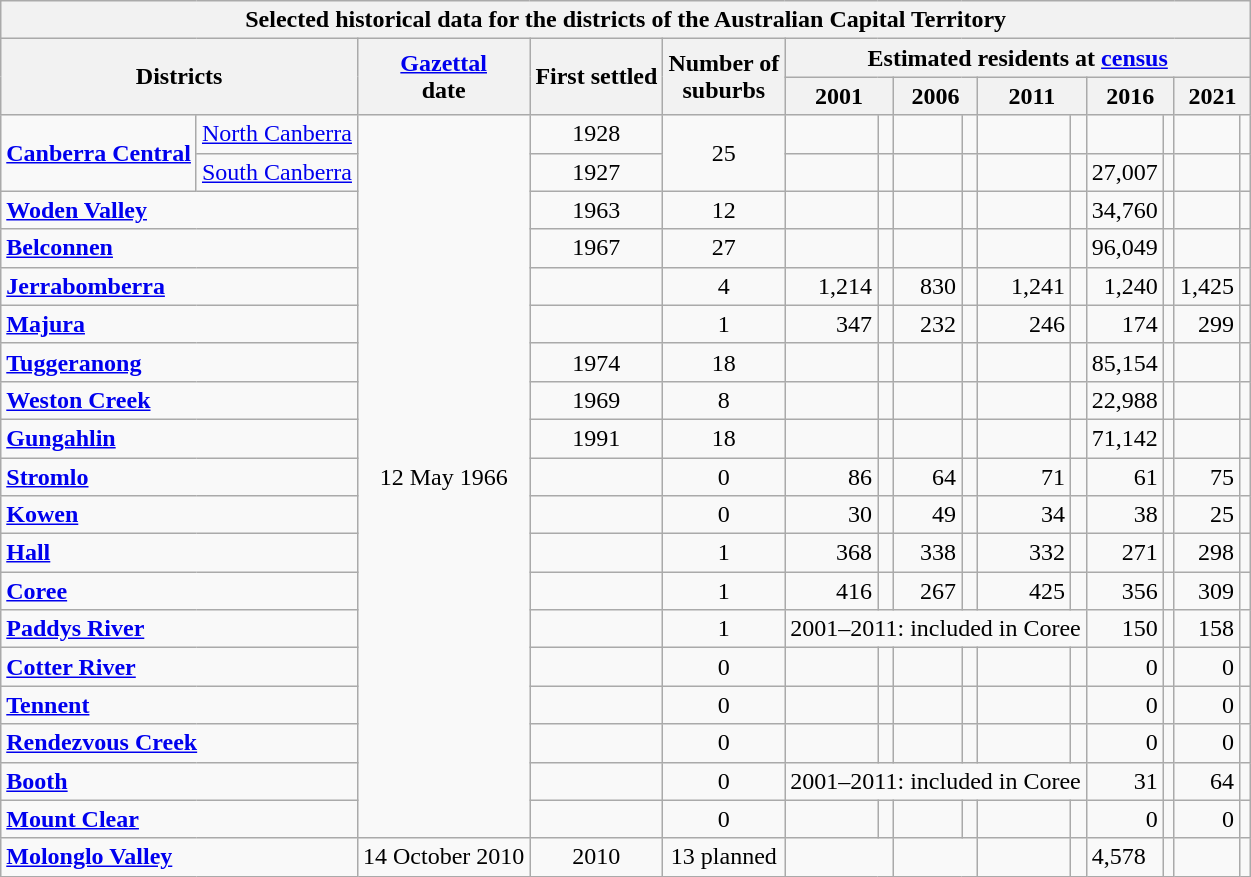<table class="wikitable">
<tr>
<th colspan="15">Selected historical data for the districts of the Australian Capital Territory</th>
</tr>
<tr>
<th rowspan=2 colspan=2>Districts</th>
<th rowspan=2><a href='#'>Gazettal</a><br>date</th>
<th rowspan=2>First settled</th>
<th rowspan=2>Number of<br>suburbs</th>
<th colspan="10">Estimated residents at <a href='#'>census</a></th>
</tr>
<tr>
<th colspan=2 align="center">2001</th>
<th colspan=2 align="center">2006</th>
<th colspan=2 align="center">2011</th>
<th colspan="2" align="center">2016</th>
<th colspan="2" align="center">2021</th>
</tr>
<tr>
<td rowspan=2><strong><a href='#'>Canberra Central</a></strong></td>
<td><a href='#'>North Canberra</a></td>
<td rowspan=19 align="center">12 May 1966</td>
<td align="center">1928</td>
<td rowspan=2 align="center">25</td>
<td align="right"></td>
<td></td>
<td align="right"></td>
<td></td>
<td align="right"></td>
<td></td>
<td align="right"></td>
<td></td>
<td align="right"></td>
<td></td>
</tr>
<tr>
<td><a href='#'>South Canberra</a></td>
<td align="center">1927</td>
<td align="right"></td>
<td></td>
<td align="right"></td>
<td></td>
<td align="right"></td>
<td></td>
<td>27,007</td>
<td></td>
<td align="right"></td>
<td></td>
</tr>
<tr>
<td colspan=2><strong><a href='#'>Woden Valley</a></strong></td>
<td align="center">1963</td>
<td align="center">12</td>
<td align="right"></td>
<td></td>
<td align="right"></td>
<td></td>
<td align="right"></td>
<td></td>
<td>34,760</td>
<td></td>
<td align="right"></td>
<td></td>
</tr>
<tr>
<td colspan=2><strong><a href='#'>Belconnen</a></strong></td>
<td align="center">1967</td>
<td align="center">27</td>
<td align="right"></td>
<td></td>
<td align="right"></td>
<td></td>
<td align="right"></td>
<td></td>
<td>96,049</td>
<td></td>
<td align="right"></td>
<td></td>
</tr>
<tr>
<td colspan=2><strong><a href='#'>Jerrabomberra</a></strong></td>
<td align="center"></td>
<td align="center">4</td>
<td align="right">1,214</td>
<td></td>
<td align="right">830</td>
<td></td>
<td align="right">1,241</td>
<td></td>
<td align="right">1,240</td>
<td></td>
<td align="right">1,425</td>
<td></td>
</tr>
<tr>
<td colspan=2><strong><a href='#'>Majura</a></strong></td>
<td align="center"></td>
<td align="center">1</td>
<td align="right">347</td>
<td></td>
<td align="right">232</td>
<td></td>
<td align="right">246</td>
<td></td>
<td align="right">174</td>
<td></td>
<td align="right">299</td>
<td></td>
</tr>
<tr>
<td colspan=2><strong><a href='#'>Tuggeranong</a></strong></td>
<td align="center">1974</td>
<td align="center">18</td>
<td align="right"></td>
<td></td>
<td align="right"></td>
<td></td>
<td align="right"></td>
<td></td>
<td>85,154</td>
<td></td>
<td align="right"></td>
<td></td>
</tr>
<tr>
<td colspan=2><strong><a href='#'>Weston Creek</a></strong></td>
<td align="center">1969</td>
<td align="center">8</td>
<td align="right"></td>
<td></td>
<td align="right"></td>
<td></td>
<td align="right"></td>
<td></td>
<td>22,988</td>
<td></td>
<td align="right"></td>
<td></td>
</tr>
<tr>
<td colspan=2><strong><a href='#'>Gungahlin</a></strong></td>
<td align="center">1991</td>
<td align="center">18</td>
<td align="right"></td>
<td></td>
<td align="right"></td>
<td></td>
<td align="right"></td>
<td></td>
<td>71,142</td>
<td></td>
<td align="right"></td>
<td></td>
</tr>
<tr>
<td colspan=2><strong><a href='#'>Stromlo</a></strong></td>
<td align="center"></td>
<td align="center">0</td>
<td align="right">86</td>
<td></td>
<td align="right">64</td>
<td></td>
<td align="right">71</td>
<td></td>
<td align="right">61</td>
<td></td>
<td align="right">75</td>
<td></td>
</tr>
<tr>
<td colspan=2><strong><a href='#'>Kowen</a></strong></td>
<td align="center"></td>
<td align="center">0</td>
<td align="right">30</td>
<td></td>
<td align="right">49</td>
<td></td>
<td align="right">34</td>
<td></td>
<td align="right">38</td>
<td></td>
<td align="right">25</td>
<td></td>
</tr>
<tr>
<td colspan=2><strong><a href='#'>Hall</a></strong></td>
<td align="center"></td>
<td align="center">1</td>
<td align="right">368</td>
<td></td>
<td align="right">338</td>
<td></td>
<td align="right">332</td>
<td></td>
<td align="right">271</td>
<td></td>
<td align="right">298</td>
<td></td>
</tr>
<tr>
<td colspan=2><strong><a href='#'>Coree</a></strong></td>
<td align="center"></td>
<td align="center">1</td>
<td align="right">416</td>
<td></td>
<td align="right">267</td>
<td></td>
<td align="right">425</td>
<td></td>
<td align="right">356</td>
<td></td>
<td align="right">309</td>
<td></td>
</tr>
<tr>
<td colspan=2><strong><a href='#'>Paddys River</a></strong></td>
<td align="center"></td>
<td align="center">1</td>
<td colspan=6 align="center">2001–2011: included in Coree</td>
<td align="right">150</td>
<td></td>
<td align="right">158</td>
<td></td>
</tr>
<tr>
<td colspan=2><strong><a href='#'>Cotter River</a></strong></td>
<td align="center"></td>
<td align="center">0</td>
<td></td>
<td></td>
<td></td>
<td></td>
<td></td>
<td></td>
<td align="right">0</td>
<td></td>
<td align="right">0</td>
<td></td>
</tr>
<tr>
<td colspan=2><strong><a href='#'>Tennent</a></strong></td>
<td align="center"></td>
<td align="center">0</td>
<td></td>
<td></td>
<td></td>
<td></td>
<td></td>
<td></td>
<td align="right">0</td>
<td></td>
<td align="right">0</td>
<td></td>
</tr>
<tr>
<td colspan=2><strong><a href='#'>Rendezvous Creek</a></strong></td>
<td align="center"></td>
<td align="center">0</td>
<td></td>
<td></td>
<td></td>
<td></td>
<td></td>
<td></td>
<td align="right">0</td>
<td></td>
<td align="right">0</td>
<td></td>
</tr>
<tr>
<td colspan=2><strong><a href='#'>Booth</a></strong></td>
<td align="center"></td>
<td align="center">0</td>
<td colspan=6 align="center">2001–2011: included in Coree</td>
<td align="right">31</td>
<td></td>
<td align="right">64</td>
<td></td>
</tr>
<tr>
<td colspan=2><strong><a href='#'>Mount Clear</a></strong></td>
<td align="center"></td>
<td align="center">0</td>
<td></td>
<td></td>
<td></td>
<td></td>
<td></td>
<td></td>
<td align="right">0</td>
<td></td>
<td align="right">0</td>
<td></td>
</tr>
<tr>
<td colspan=2><strong><a href='#'>Molonglo Valley</a></strong></td>
<td rowspan=1 align="center">14 October 2010</td>
<td align="center">2010</td>
<td align="center">13 planned</td>
<td colspan=2 align="center"></td>
<td colspan=2 align="center"></td>
<td align="right"></td>
<td></td>
<td>4,578</td>
<td></td>
<td align="right"></td>
<td></td>
</tr>
</table>
